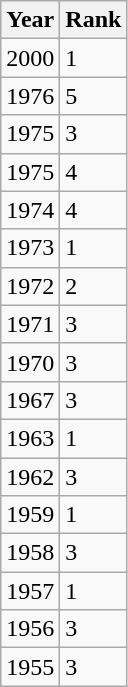<table class="wikitable sortable">
<tr>
<th>Year</th>
<th>Rank</th>
</tr>
<tr>
<td>2000</td>
<td>1</td>
</tr>
<tr>
<td>1976</td>
<td>5</td>
</tr>
<tr>
<td>1975</td>
<td>3</td>
</tr>
<tr>
<td>1975</td>
<td>4</td>
</tr>
<tr>
<td>1974</td>
<td>4</td>
</tr>
<tr>
<td>1973</td>
<td>1</td>
</tr>
<tr>
<td>1972</td>
<td>2</td>
</tr>
<tr>
<td>1971</td>
<td>3</td>
</tr>
<tr>
<td>1970</td>
<td>3</td>
</tr>
<tr>
<td>1967</td>
<td>3</td>
</tr>
<tr>
<td>1963</td>
<td>1</td>
</tr>
<tr>
<td>1962</td>
<td>3</td>
</tr>
<tr>
<td>1959</td>
<td>1</td>
</tr>
<tr>
<td>1958</td>
<td>3</td>
</tr>
<tr>
<td>1957</td>
<td>1</td>
</tr>
<tr>
<td>1956</td>
<td>3</td>
</tr>
<tr>
<td>1955</td>
<td>3</td>
</tr>
</table>
